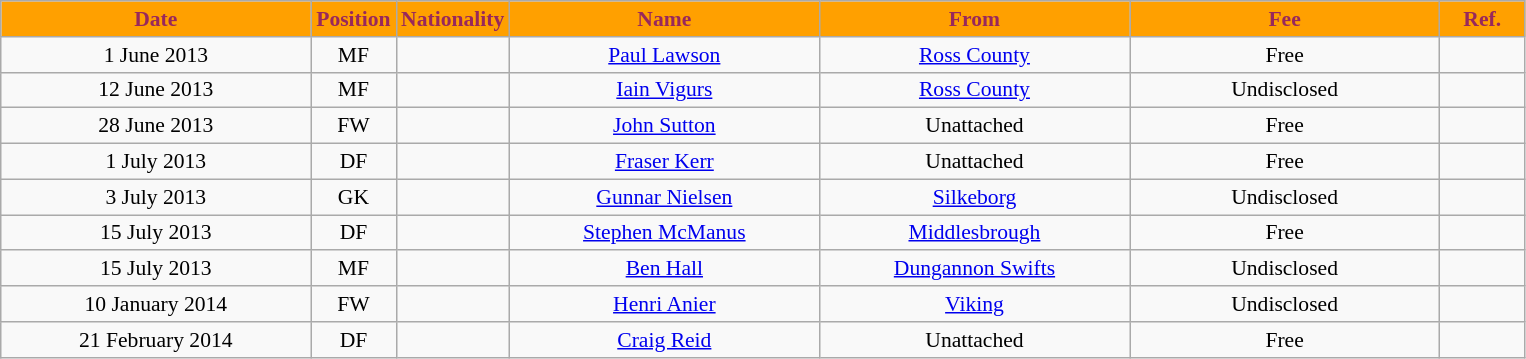<table class="wikitable"  style="text-align:center; font-size:90%; ">
<tr>
<th style="background:#ffa000; color:#98285c; width:200px;">Date</th>
<th style="background:#ffa000; color:#98285c; width:50px;">Position</th>
<th style="background:#ffa000; color:#98285c; width:50px;">Nationality</th>
<th style="background:#ffa000; color:#98285c; width:200px;">Name</th>
<th style="background:#ffa000; color:#98285c; width:200px;">From</th>
<th style="background:#ffa000; color:#98285c; width:200px;">Fee</th>
<th style="background:#ffa000; color:#98285c; width:50px;">Ref.</th>
</tr>
<tr>
<td>1 June 2013</td>
<td>MF</td>
<td></td>
<td><a href='#'>Paul Lawson</a></td>
<td><a href='#'>Ross County</a></td>
<td>Free</td>
<td></td>
</tr>
<tr>
<td>12 June 2013</td>
<td>MF</td>
<td></td>
<td><a href='#'>Iain Vigurs</a></td>
<td><a href='#'>Ross County</a></td>
<td>Undisclosed</td>
<td></td>
</tr>
<tr>
<td>28 June 2013</td>
<td>FW</td>
<td></td>
<td><a href='#'>John Sutton</a></td>
<td>Unattached</td>
<td>Free</td>
<td></td>
</tr>
<tr>
<td>1 July 2013</td>
<td>DF</td>
<td></td>
<td><a href='#'>Fraser Kerr</a></td>
<td>Unattached</td>
<td>Free</td>
<td></td>
</tr>
<tr>
<td>3 July 2013</td>
<td>GK</td>
<td></td>
<td><a href='#'>Gunnar Nielsen</a></td>
<td><a href='#'>Silkeborg</a></td>
<td>Undisclosed</td>
<td></td>
</tr>
<tr>
<td>15 July 2013</td>
<td>DF</td>
<td></td>
<td><a href='#'>Stephen McManus</a></td>
<td><a href='#'>Middlesbrough</a></td>
<td>Free</td>
<td></td>
</tr>
<tr>
<td>15 July 2013</td>
<td>MF</td>
<td></td>
<td><a href='#'>Ben Hall</a></td>
<td><a href='#'>Dungannon Swifts</a></td>
<td>Undisclosed</td>
<td></td>
</tr>
<tr>
<td>10 January 2014</td>
<td>FW</td>
<td></td>
<td><a href='#'>Henri Anier</a></td>
<td><a href='#'>Viking</a></td>
<td>Undisclosed</td>
<td></td>
</tr>
<tr>
<td>21 February 2014</td>
<td>DF</td>
<td></td>
<td><a href='#'>Craig Reid</a></td>
<td>Unattached</td>
<td>Free</td>
<td></td>
</tr>
</table>
